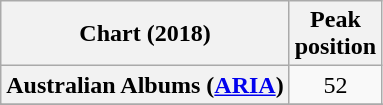<table class="wikitable sortable plainrowheaders" style="text-align:center">
<tr>
<th scope="col">Chart (2018)</th>
<th scope="col">Peak<br> position</th>
</tr>
<tr>
<th scope="row">Australian Albums (<a href='#'>ARIA</a>)</th>
<td>52</td>
</tr>
<tr>
</tr>
<tr>
</tr>
<tr>
</tr>
<tr>
</tr>
</table>
